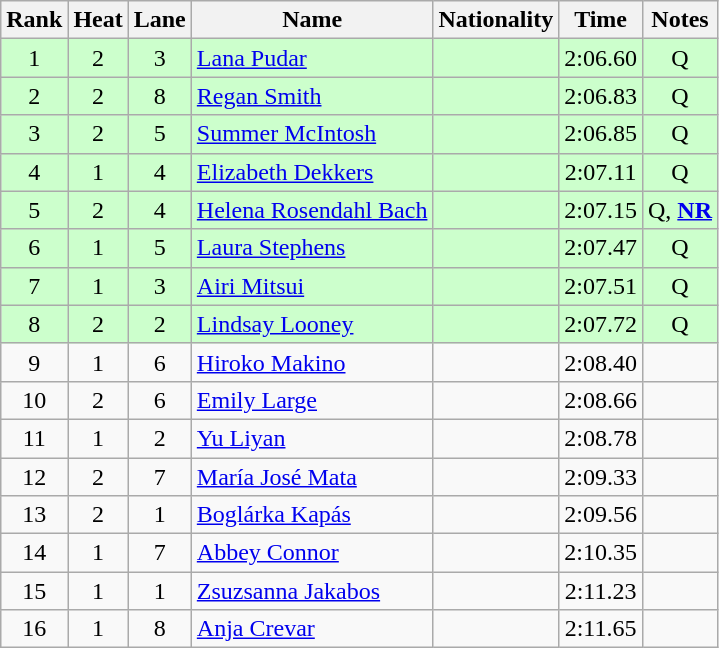<table class="wikitable sortable" style="text-align:center">
<tr>
<th>Rank</th>
<th>Heat</th>
<th>Lane</th>
<th>Name</th>
<th>Nationality</th>
<th>Time</th>
<th>Notes</th>
</tr>
<tr bgcolor=ccffcc>
<td>1</td>
<td>2</td>
<td>3</td>
<td align=left><a href='#'>Lana Pudar</a></td>
<td align=left></td>
<td>2:06.60</td>
<td>Q</td>
</tr>
<tr bgcolor=ccffcc>
<td>2</td>
<td>2</td>
<td>8</td>
<td align=left><a href='#'>Regan Smith</a></td>
<td align=left></td>
<td>2:06.83</td>
<td>Q</td>
</tr>
<tr bgcolor=ccffcc>
<td>3</td>
<td>2</td>
<td>5</td>
<td align=left><a href='#'>Summer McIntosh</a></td>
<td align=left></td>
<td>2:06.85</td>
<td>Q</td>
</tr>
<tr bgcolor=ccffcc>
<td>4</td>
<td>1</td>
<td>4</td>
<td align=left><a href='#'>Elizabeth Dekkers</a></td>
<td align=left></td>
<td>2:07.11</td>
<td>Q</td>
</tr>
<tr bgcolor=ccffcc>
<td>5</td>
<td>2</td>
<td>4</td>
<td align=left><a href='#'>Helena Rosendahl Bach</a></td>
<td align=left></td>
<td>2:07.15</td>
<td>Q, <strong><a href='#'>NR</a></strong></td>
</tr>
<tr bgcolor=ccffcc>
<td>6</td>
<td>1</td>
<td>5</td>
<td align=left><a href='#'>Laura Stephens</a></td>
<td align=left></td>
<td>2:07.47</td>
<td>Q</td>
</tr>
<tr bgcolor=ccffcc>
<td>7</td>
<td>1</td>
<td>3</td>
<td align=left><a href='#'>Airi Mitsui</a></td>
<td align=left></td>
<td>2:07.51</td>
<td>Q</td>
</tr>
<tr bgcolor=ccffcc>
<td>8</td>
<td>2</td>
<td>2</td>
<td align=left><a href='#'>Lindsay Looney</a></td>
<td align=left></td>
<td>2:07.72</td>
<td>Q</td>
</tr>
<tr>
<td>9</td>
<td>1</td>
<td>6</td>
<td align=left><a href='#'>Hiroko Makino</a></td>
<td align=left></td>
<td>2:08.40</td>
<td></td>
</tr>
<tr>
<td>10</td>
<td>2</td>
<td>6</td>
<td align=left><a href='#'>Emily Large</a></td>
<td align=left></td>
<td>2:08.66</td>
<td></td>
</tr>
<tr>
<td>11</td>
<td>1</td>
<td>2</td>
<td align=left><a href='#'>Yu Liyan</a></td>
<td align=left></td>
<td>2:08.78</td>
<td></td>
</tr>
<tr>
<td>12</td>
<td>2</td>
<td>7</td>
<td align=left><a href='#'>María José Mata</a></td>
<td align=left></td>
<td>2:09.33</td>
<td></td>
</tr>
<tr>
<td>13</td>
<td>2</td>
<td>1</td>
<td align=left><a href='#'>Boglárka Kapás</a></td>
<td align=left></td>
<td>2:09.56</td>
<td></td>
</tr>
<tr>
<td>14</td>
<td>1</td>
<td>7</td>
<td align=left><a href='#'>Abbey Connor</a></td>
<td align=left></td>
<td>2:10.35</td>
<td></td>
</tr>
<tr>
<td>15</td>
<td>1</td>
<td>1</td>
<td align=left><a href='#'>Zsuzsanna Jakabos</a></td>
<td align=left></td>
<td>2:11.23</td>
<td></td>
</tr>
<tr>
<td>16</td>
<td>1</td>
<td>8</td>
<td align=left><a href='#'>Anja Crevar</a></td>
<td align=left></td>
<td>2:11.65</td>
<td></td>
</tr>
</table>
